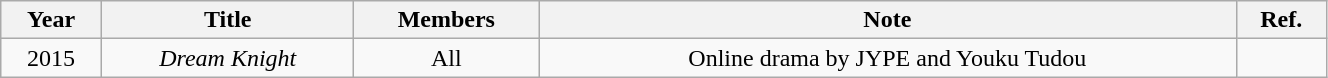<table class="wikitable" style="text-align:center; font-size:100%; width:70%">
<tr>
<th>Year</th>
<th>Title</th>
<th>Members</th>
<th>Note</th>
<th>Ref.</th>
</tr>
<tr>
<td>2015</td>
<td><em>Dream Knight</em></td>
<td>All</td>
<td>Online drama by JYPE and Youku Tudou</td>
<td></td>
</tr>
</table>
